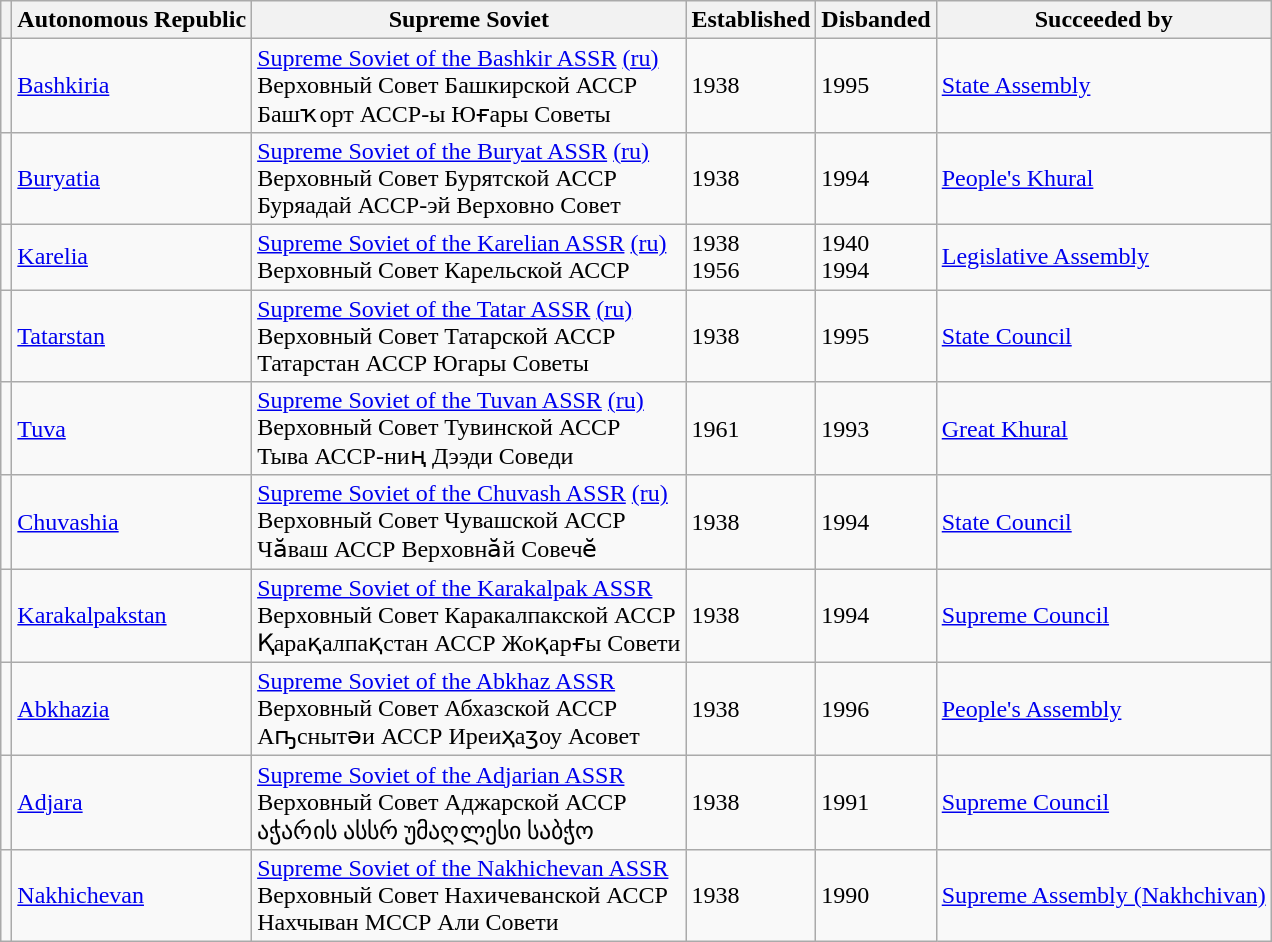<table class="wikitable sortable">
<tr>
<th class="unsortable"></th>
<th>Autonomous Republic</th>
<th>Supreme Soviet</th>
<th>Established</th>
<th>Disbanded</th>
<th>Succeeded by</th>
</tr>
<tr>
<td></td>
<td> <a href='#'>Bashkiria</a></td>
<td><a href='#'>Supreme Soviet of the Bashkir ASSR</a> <a href='#'>(ru)</a><br>Верховный Совет Башкирской АССР<br>Башҡорт АССР-ы Юғары Советы</td>
<td>1938</td>
<td>1995</td>
<td> <a href='#'>State Assembly</a></td>
</tr>
<tr>
<td></td>
<td> <a href='#'>Buryatia</a></td>
<td><a href='#'>Supreme Soviet of the Buryat ASSR</a> <a href='#'>(ru)</a><br>Верховный Совет Бурятской АССР<br>Буряадай АССР-эй Верховно Совет</td>
<td>1938</td>
<td>1994</td>
<td> <a href='#'>People's Khural</a></td>
</tr>
<tr>
<td></td>
<td> <a href='#'>Karelia</a></td>
<td><a href='#'>Supreme Soviet of the Karelian ASSR</a> <a href='#'>(ru)</a><br>Верховный Совет Карельской АССР</td>
<td>1938<br>1956</td>
<td>1940<br>1994</td>
<td> <a href='#'>Legislative Assembly</a></td>
</tr>
<tr>
<td></td>
<td> <a href='#'>Tatarstan</a></td>
<td><a href='#'>Supreme Soviet of the Tatar ASSR</a> <a href='#'>(ru)</a><br>Верховный Совет Татарской АССР<br>Татарстан АССР Югары Советы</td>
<td>1938</td>
<td>1995</td>
<td> <a href='#'>State Council</a></td>
</tr>
<tr>
<td></td>
<td> <a href='#'>Tuva</a></td>
<td><a href='#'>Supreme Soviet of the Tuvan ASSR</a> <a href='#'>(ru)</a><br>Верховный Совет Тувинской АССР<br>Тыва АССР-ниң Дээди Соведи</td>
<td>1961</td>
<td>1993</td>
<td> <a href='#'>Great Khural</a></td>
</tr>
<tr>
<td></td>
<td> <a href='#'>Chuvashia</a></td>
<td><a href='#'>Supreme Soviet of the Chuvash ASSR</a> <a href='#'>(ru)</a><br>Верховный Совет Чувашской АССР<br>Чӑваш АССР Верховнӑй Совечӗ</td>
<td>1938</td>
<td>1994</td>
<td> <a href='#'>State Council</a></td>
</tr>
<tr>
<td></td>
<td> <a href='#'>Karakalpakstan</a></td>
<td><a href='#'>Supreme Soviet of the Karakalpak ASSR</a><br>Верховный Совет Каракалпакской АССР<br>Қарақалпақстан АССР Жоқарғы Совети</td>
<td>1938</td>
<td>1994</td>
<td> <a href='#'>Supreme Council</a></td>
</tr>
<tr>
<td></td>
<td> <a href='#'>Abkhazia</a></td>
<td><a href='#'>Supreme Soviet of the Abkhaz ASSR</a><br>Верховный Совет Абхазской АССР<br>Аҧснытәи АССР Иреиҳаӡоу Асовет</td>
<td>1938</td>
<td>1996</td>
<td> <a href='#'>People's Assembly</a></td>
</tr>
<tr>
<td></td>
<td> <a href='#'>Adjara</a></td>
<td><a href='#'>Supreme Soviet of the Adjarian ASSR</a><br>Верховный Совет Аджарской АССР<br>აჭარის ასსრ უმაღლესი საბჭო</td>
<td>1938</td>
<td>1991</td>
<td> <a href='#'>Supreme Council</a></td>
</tr>
<tr>
<td></td>
<td> <a href='#'>Nakhichevan</a></td>
<td><a href='#'>Supreme Soviet of the Nakhichevan ASSR</a><br>Верховный Совет Нахичеванской АССР<br>Нахчыван МССР Али Совети</td>
<td>1938</td>
<td>1990</td>
<td> <a href='#'>Supreme Assembly (Nakhchivan)</a></td>
</tr>
</table>
